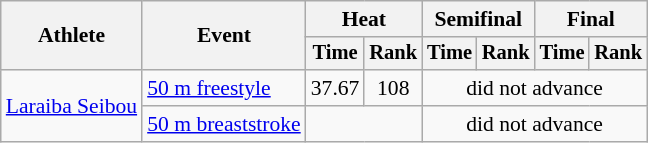<table class=wikitable style="font-size:90%">
<tr>
<th rowspan="2">Athlete</th>
<th rowspan="2">Event</th>
<th colspan="2">Heat</th>
<th colspan="2">Semifinal</th>
<th colspan="2">Final</th>
</tr>
<tr style="font-size:95%">
<th>Time</th>
<th>Rank</th>
<th>Time</th>
<th>Rank</th>
<th>Time</th>
<th>Rank</th>
</tr>
<tr align=center>
<td align=left rowspan=2><a href='#'>Laraiba Seibou</a></td>
<td align=left><a href='#'>50 m freestyle</a></td>
<td>37.67</td>
<td>108</td>
<td colspan=4>did not advance</td>
</tr>
<tr align=center>
<td align=left><a href='#'>50 m breaststroke</a></td>
<td colspan=2></td>
<td colspan=4>did not advance</td>
</tr>
</table>
